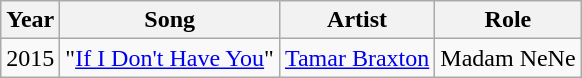<table class="wikitable sortable" style="text-align:center;">
<tr>
<th>Year</th>
<th>Song</th>
<th>Artist</th>
<th>Role</th>
</tr>
<tr>
<td>2015</td>
<td>"<a href='#'>If I Don't Have You</a>"</td>
<td><a href='#'>Tamar Braxton</a></td>
<td>Madam NeNe</td>
</tr>
</table>
